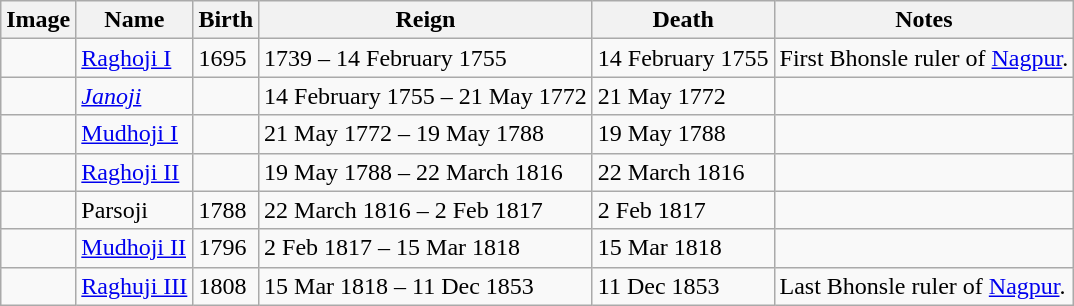<table class="wikitable">
<tr>
<th>Image</th>
<th>Name</th>
<th>Birth</th>
<th>Reign</th>
<th>Death</th>
<th>Notes</th>
</tr>
<tr>
<td></td>
<td><a href='#'>Raghoji I</a></td>
<td>1695</td>
<td>1739  –  14 February 1755</td>
<td>14 February 1755</td>
<td>First Bhonsle ruler of <a href='#'>Nagpur</a>.</td>
</tr>
<tr>
<td></td>
<td><em><a href='#'>Janoji</a></em></td>
<td></td>
<td>14 February 1755  – 21 May 1772</td>
<td>21 May 1772</td>
<td></td>
</tr>
<tr>
<td></td>
<td><a href='#'>Mudhoji I</a></td>
<td></td>
<td>21 May 1772  – 19 May 1788</td>
<td>19 May 1788</td>
<td></td>
</tr>
<tr>
<td></td>
<td><a href='#'>Raghoji II</a></td>
<td></td>
<td>19 May 1788  –  22 March 1816</td>
<td>22 March 1816</td>
<td></td>
</tr>
<tr>
<td></td>
<td>Parsoji</td>
<td>1788</td>
<td>22 March 1816 –  2 Feb 1817</td>
<td>2 Feb 1817</td>
<td></td>
</tr>
<tr>
<td></td>
<td><a href='#'>Mudhoji II</a></td>
<td>1796</td>
<td>2 Feb 1817  –  15 Mar 1818</td>
<td>15 Mar 1818</td>
<td></td>
</tr>
<tr>
<td></td>
<td><a href='#'>Raghuji III</a></td>
<td>1808</td>
<td>15 Mar 1818 – 11 Dec 1853</td>
<td>11 Dec 1853</td>
<td>Last Bhonsle ruler of <a href='#'>Nagpur</a>.</td>
</tr>
</table>
